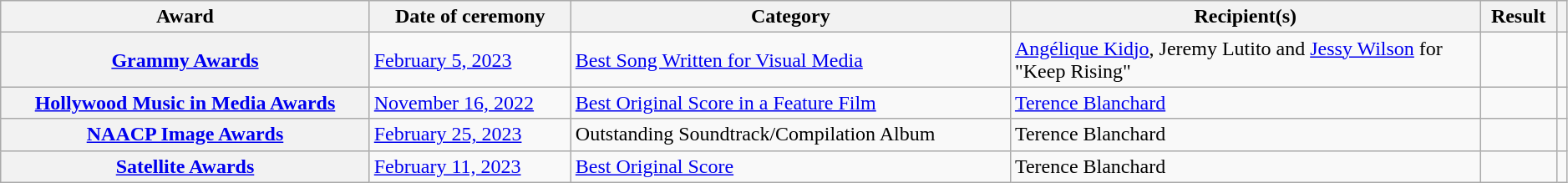<table class="wikitable sortable plainrowheaders" style="width: 99%;">
<tr>
<th scope="col">Award</th>
<th scope="col">Date of ceremony</th>
<th scope="col">Category</th>
<th scope="col" style="width:30%;">Recipient(s)</th>
<th scope="col">Result</th>
<th scope="col" class="unsortable"></th>
</tr>
<tr>
<th scope="row"><a href='#'>Grammy Awards</a></th>
<td><a href='#'>February 5, 2023</a></td>
<td><a href='#'>Best Song Written for Visual Media</a></td>
<td data-sort-value="Kidjo"><a href='#'>Angélique Kidjo</a>, Jeremy Lutito and <a href='#'>Jessy Wilson</a> for "Keep Rising"</td>
<td></td>
<td style="text-align:center;"></td>
</tr>
<tr>
<th scope="row"><a href='#'>Hollywood Music in Media Awards</a></th>
<td><a href='#'>November 16, 2022</a></td>
<td><a href='#'>Best Original Score in a Feature Film</a></td>
<td data-sort-value="Blanchard"><a href='#'>Terence Blanchard</a></td>
<td></td>
<td style="text-align:center;"></td>
</tr>
<tr>
<th scope="row"><a href='#'>NAACP Image Awards</a></th>
<td><a href='#'>February 25, 2023</a></td>
<td>Outstanding Soundtrack/Compilation Album</td>
<td>Terence Blanchard</td>
<td></td>
<td style="text-align:center;"></td>
</tr>
<tr>
<th scope="row"><a href='#'>Satellite Awards</a></th>
<td><a href='#'>February 11, 2023</a></td>
<td><a href='#'>Best Original Score</a></td>
<td>Terence Blanchard</td>
<td></td>
<td style="text-align:center;"></td>
</tr>
</table>
